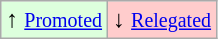<table class="wikitable" align="center">
<tr>
<td style="background:#ddffdd">↑ <small><a href='#'>Promoted</a></small></td>
<td style="background:#ffcccc">↓ <small><a href='#'>Relegated</a></small></td>
</tr>
</table>
